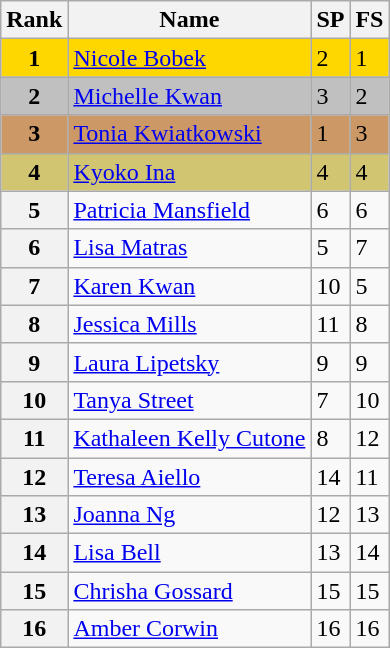<table class="wikitable">
<tr>
<th>Rank</th>
<th>Name</th>
<th>SP</th>
<th>FS</th>
</tr>
<tr bgcolor="gold">
<td align="center"><strong>1</strong></td>
<td><a href='#'>Nicole Bobek</a></td>
<td>2</td>
<td>1</td>
</tr>
<tr bgcolor="silver">
<td align="center"><strong>2</strong></td>
<td><a href='#'>Michelle Kwan</a></td>
<td>3</td>
<td>2</td>
</tr>
<tr bgcolor="cc9966">
<td align="center"><strong>3</strong></td>
<td><a href='#'>Tonia Kwiatkowski</a></td>
<td>1</td>
<td>3</td>
</tr>
<tr bgcolor="#d1c571">
<td align="center"><strong>4</strong></td>
<td><a href='#'>Kyoko Ina</a></td>
<td>4</td>
<td>4</td>
</tr>
<tr>
<th>5</th>
<td><a href='#'>Patricia Mansfield</a></td>
<td>6</td>
<td>6</td>
</tr>
<tr>
<th>6</th>
<td><a href='#'>Lisa Matras</a></td>
<td>5</td>
<td>7</td>
</tr>
<tr>
<th>7</th>
<td><a href='#'>Karen Kwan</a></td>
<td>10</td>
<td>5</td>
</tr>
<tr>
<th>8</th>
<td><a href='#'>Jessica Mills</a></td>
<td>11</td>
<td>8</td>
</tr>
<tr>
<th>9</th>
<td><a href='#'>Laura Lipetsky</a></td>
<td>9</td>
<td>9</td>
</tr>
<tr>
<th>10</th>
<td><a href='#'>Tanya Street</a></td>
<td>7</td>
<td>10</td>
</tr>
<tr>
<th>11</th>
<td><a href='#'>Kathaleen Kelly Cutone</a></td>
<td>8</td>
<td>12</td>
</tr>
<tr>
<th>12</th>
<td><a href='#'>Teresa Aiello</a></td>
<td>14</td>
<td>11</td>
</tr>
<tr>
<th>13</th>
<td><a href='#'>Joanna Ng</a></td>
<td>12</td>
<td>13</td>
</tr>
<tr>
<th>14</th>
<td><a href='#'>Lisa Bell</a></td>
<td>13</td>
<td>14</td>
</tr>
<tr>
<th>15</th>
<td><a href='#'>Chrisha Gossard</a></td>
<td>15</td>
<td>15</td>
</tr>
<tr>
<th>16</th>
<td><a href='#'>Amber Corwin</a></td>
<td>16</td>
<td>16</td>
</tr>
</table>
